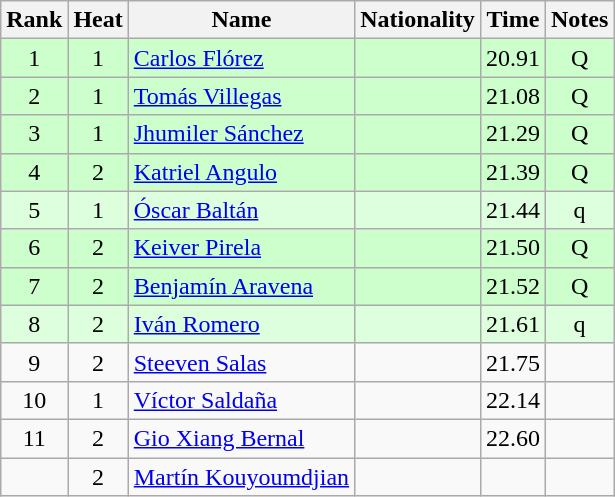<table class="wikitable sortable" style="text-align:center">
<tr>
<th>Rank</th>
<th>Heat</th>
<th>Name</th>
<th>Nationality</th>
<th>Time</th>
<th>Notes</th>
</tr>
<tr bgcolor=ccffcc>
<td>1</td>
<td>1</td>
<td align=left><a href='#'>Carlos Flórez</a></td>
<td align=left></td>
<td>20.91</td>
<td>Q <strong></strong></td>
</tr>
<tr bgcolor=ccffcc>
<td>2</td>
<td>1</td>
<td align=left><a href='#'>Tomás Villegas</a></td>
<td align=left></td>
<td>21.08</td>
<td>Q</td>
</tr>
<tr bgcolor=ccffcc>
<td>3</td>
<td>1</td>
<td align=left><a href='#'>Jhumiler Sánchez</a></td>
<td align=left></td>
<td>21.29</td>
<td>Q</td>
</tr>
<tr bgcolor=ccffcc>
<td>4</td>
<td>2</td>
<td align=left><a href='#'>Katriel Angulo</a></td>
<td align=left></td>
<td>21.39</td>
<td>Q</td>
</tr>
<tr bgcolor=ddffdd>
<td>5</td>
<td>1</td>
<td align=left><a href='#'>Óscar Baltán</a></td>
<td align=left></td>
<td>21.44</td>
<td>q</td>
</tr>
<tr bgcolor=ccffcc>
<td>6</td>
<td>2</td>
<td align=left><a href='#'>Keiver Pirela</a></td>
<td align=left></td>
<td>21.50</td>
<td>Q</td>
</tr>
<tr bgcolor=ccffcc>
<td>7</td>
<td>2</td>
<td align=left><a href='#'>Benjamín Aravena</a></td>
<td align=left></td>
<td>21.52</td>
<td>Q</td>
</tr>
<tr bgcolor=ddffdd>
<td>8</td>
<td>2</td>
<td align=left><a href='#'>Iván Romero</a></td>
<td align=left></td>
<td>21.61</td>
<td>q</td>
</tr>
<tr>
<td>9</td>
<td>2</td>
<td align=left><a href='#'>Steeven Salas</a></td>
<td align=left></td>
<td>21.75</td>
<td></td>
</tr>
<tr>
<td>10</td>
<td>1</td>
<td align=left><a href='#'>Víctor Saldaña</a></td>
<td align=left></td>
<td>22.14</td>
<td></td>
</tr>
<tr>
<td>11</td>
<td>2</td>
<td align=left><a href='#'>Gio Xiang Bernal</a></td>
<td align=left></td>
<td>22.60</td>
<td></td>
</tr>
<tr>
<td></td>
<td>2</td>
<td align=left><a href='#'>Martín Kouyoumdjian</a></td>
<td align=left></td>
<td></td>
<td></td>
</tr>
</table>
